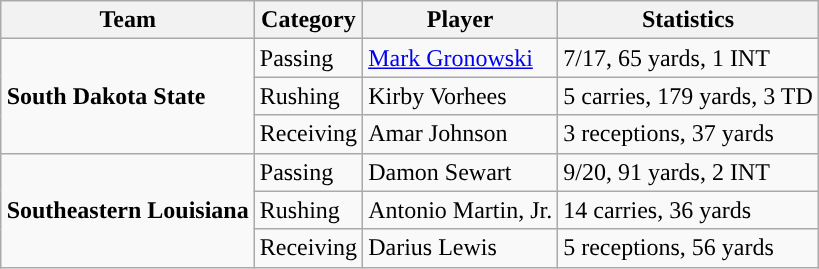<table class="wikitable" style="float: right;">
<tr>
<th>Team</th>
<th>Category</th>
<th>Player</th>
<th>Statistics</th>
</tr>
<tr>
<td rowspan=3><strong>South Dakota State</strong></td>
<td>Passing</td>
<td><a href='#'>Mark Gronowski</a></td>
<td>7/17, 65 yards, 1 INT</td>
</tr>
<tr>
<td>Rushing</td>
<td>Kirby Vorhees</td>
<td>5 carries, 179 yards, 3 TD</td>
</tr>
<tr>
<td>Receiving</td>
<td>Amar Johnson</td>
<td>3 receptions, 37 yards</td>
</tr>
<tr>
<td rowspan=3><strong>Southeastern Louisiana</strong></td>
<td>Passing</td>
<td>Damon Sewart</td>
<td>9/20, 91 yards, 2 INT</td>
</tr>
<tr>
<td>Rushing</td>
<td>Antonio Martin, Jr.</td>
<td>14 carries, 36 yards</td>
</tr>
<tr>
<td>Receiving</td>
<td>Darius Lewis</td>
<td>5 receptions, 56 yards</td>
</tr>
</table>
